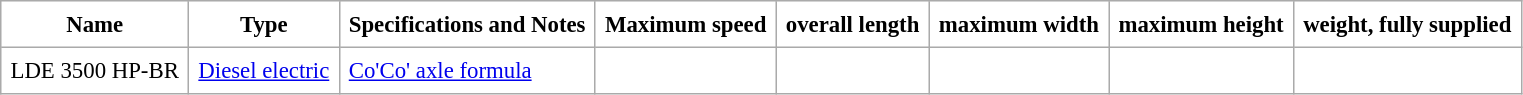<table border="1" align="center" class="toccolours" style="font-size: 95%; border: 1px #aaaaaa solid; border-collapse: collapse; margin: 10px 10px 10px 0; padding:0;" cellpadding=6>
<tr>
<th>Name</th>
<th>Type</th>
<th>Specifications and Notes</th>
<th>Maximum speed</th>
<th>overall length</th>
<th>maximum width</th>
<th>maximum height</th>
<th>weight, fully supplied</th>
</tr>
<tr>
<td>LDE 3500 HP-BR</td>
<td><a href='#'>Diesel electric</a></td>
<td> <a href='#'>Co'Co' axle formula</a></td>
<td></td>
<td></td>
<td></td>
<td></td>
<td></td>
</tr>
</table>
